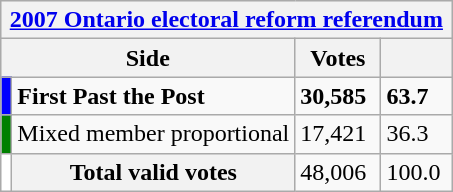<table class="wikitable" style="font-size: 95; clear:both">
<tr style="background-color:#E9E9E9">
<th colspan=4><a href='#'>2007 Ontario electoral reform referendum</a></th>
</tr>
<tr style="background-color:#E9E9E9">
<th colspan=2 style="width: 130px">Side</th>
<th style="width: 50px">Votes</th>
<th style="width: 40px"></th>
</tr>
<tr>
<td bgcolor="blue"></td>
<td><strong>First Past the Post</strong></td>
<td><strong>30,585</strong></td>
<td><strong>63.7</strong></td>
</tr>
<tr>
<td bgcolor="green"></td>
<td>Mixed member proportional</td>
<td>17,421</td>
<td>36.3</td>
</tr>
<tr>
<td bgcolor="white"></td>
<th>Total valid votes</th>
<td>48,006</td>
<td>100.0</td>
</tr>
</table>
